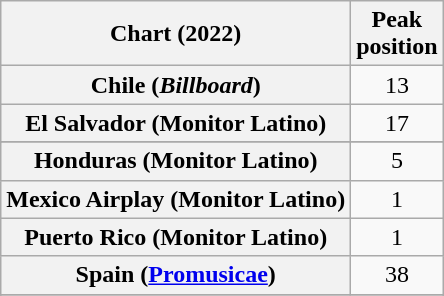<table class="wikitable sortable plainrowheaders" style="text-align:center">
<tr>
<th scope="col">Chart (2022)</th>
<th scope="col">Peak<br> position</th>
</tr>
<tr>
<th scope="row">Chile (<em>Billboard</em>)</th>
<td>13</td>
</tr>
<tr>
<th scope="row">El Salvador (Monitor Latino)</th>
<td>17</td>
</tr>
<tr>
</tr>
<tr>
<th scope="row">Honduras (Monitor Latino)</th>
<td>5</td>
</tr>
<tr>
<th scope="row">Mexico Airplay (Monitor Latino)</th>
<td>1</td>
</tr>
<tr>
<th scope="row">Puerto Rico (Monitor Latino)</th>
<td>1</td>
</tr>
<tr>
<th scope="row">Spain (<a href='#'>Promusicae</a>)</th>
<td>38</td>
</tr>
<tr>
</tr>
<tr>
</tr>
<tr>
</tr>
</table>
